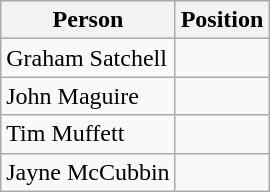<table class="wikitable">
<tr>
<th>Person</th>
<th>Position</th>
</tr>
<tr>
<td>Graham Satchell</td>
<td></td>
</tr>
<tr>
<td>John Maguire</td>
<td></td>
</tr>
<tr>
<td>Tim Muffett</td>
<td></td>
</tr>
<tr>
<td>Jayne McCubbin</td>
<td></td>
</tr>
</table>
